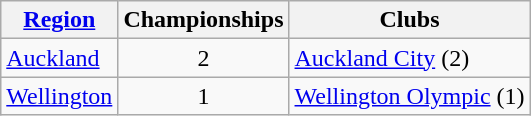<table class="wikitable">
<tr>
<th><a href='#'>Region</a></th>
<th>Championships</th>
<th>Clubs</th>
</tr>
<tr>
<td><a href='#'>Auckland</a></td>
<td align="center">2</td>
<td><a href='#'>Auckland City</a> (2)</td>
</tr>
<tr>
<td><a href='#'>Wellington</a></td>
<td align="center">1</td>
<td><a href='#'>Wellington Olympic</a> (1)</td>
</tr>
</table>
